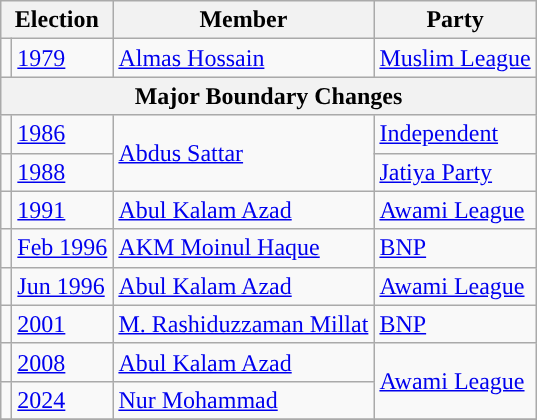<table class="wikitable">
<tr>
<th colspan="2">Election</th>
<th>Member</th>
<th>Party</th>
</tr>
<tr>
<td style="background-color:"></td>
<td><a href='#'>1979</a></td>
<td><a href='#'>Almas Hossain</a></td>
<td><a href='#'>Muslim League</a></td>
</tr>
<tr>
<th colspan="4">Major Boundary Changes</th>
</tr>
<tr>
<td style="background-color:"></td>
<td><a href='#'>1986</a></td>
<td rowspan="2"><a href='#'>Abdus Sattar</a></td>
<td><a href='#'>Independent</a></td>
</tr>
<tr>
<td style="background-color:"></td>
<td><a href='#'>1988</a></td>
<td><a href='#'>Jatiya Party</a></td>
</tr>
<tr>
<td style="background-color:"></td>
<td><a href='#'>1991</a></td>
<td><a href='#'>Abul Kalam Azad</a></td>
<td><a href='#'>Awami League</a></td>
</tr>
<tr>
<td style="background-color:"></td>
<td><a href='#'>Feb 1996</a></td>
<td><a href='#'>AKM Moinul Haque</a></td>
<td><a href='#'>BNP</a></td>
</tr>
<tr>
<td style="background-color:"></td>
<td><a href='#'>Jun 1996</a></td>
<td><a href='#'>Abul Kalam Azad</a></td>
<td><a href='#'>Awami League</a></td>
</tr>
<tr>
<td style="background-color:"></td>
<td><a href='#'>2001</a></td>
<td><a href='#'>M. Rashiduzzaman Millat</a></td>
<td><a href='#'>BNP</a></td>
</tr>
<tr>
<td style="background-color:"></td>
<td><a href='#'>2008</a></td>
<td><a href='#'>Abul Kalam Azad</a></td>
<td rowspan="2"><a href='#'>Awami League</a></td>
</tr>
<tr>
<td style="background-color:"></td>
<td><a href='#'>2024</a></td>
<td><a href='#'>Nur Mohammad</a></td>
</tr>
<tr>
</tr>
</table>
